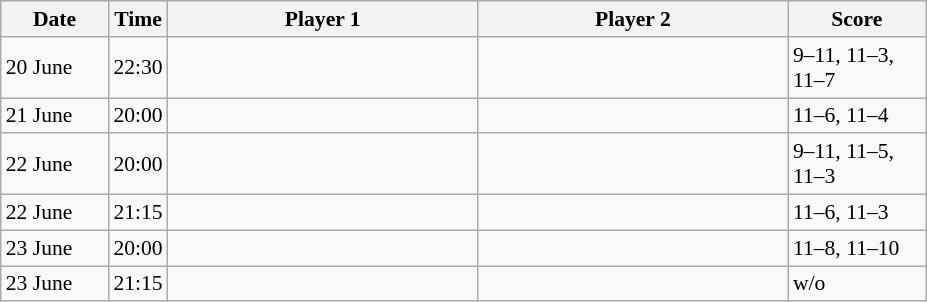<table class="sortable wikitable" style="font-size:90%">
<tr>
<th width="65">Date</th>
<th width="30">Time</th>
<th width="200">Player 1</th>
<th width="200">Player 2</th>
<th width="85">Score</th>
</tr>
<tr>
<td>20 June</td>
<td>22:30</td>
<td><strong></strong></td>
<td></td>
<td>9–11, 11–3, 11–7</td>
</tr>
<tr>
<td>21 June</td>
<td>20:00</td>
<td><strong></strong></td>
<td></td>
<td>11–6, 11–4</td>
</tr>
<tr>
<td>22 June</td>
<td>20:00</td>
<td><strong></strong></td>
<td></td>
<td>9–11, 11–5, 11–3</td>
</tr>
<tr>
<td>22 June</td>
<td>21:15</td>
<td><strong></strong></td>
<td></td>
<td>11–6, 11–3</td>
</tr>
<tr>
<td>23 June</td>
<td>20:00</td>
<td><strong></strong></td>
<td></td>
<td>11–8, 11–10</td>
</tr>
<tr>
<td>23 June</td>
<td>21:15</td>
<td><strong></strong></td>
<td></td>
<td>w/o</td>
</tr>
</table>
